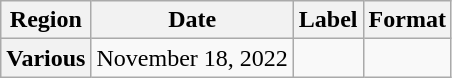<table class="wikitable plainrowheaders">
<tr>
<th scope="col">Region</th>
<th scope="col">Date</th>
<th scope="col">Label</th>
<th scope="col">Format</th>
</tr>
<tr>
<th scope="row">Various</th>
<td>November 18, 2022</td>
<td></td>
<td></td>
</tr>
</table>
